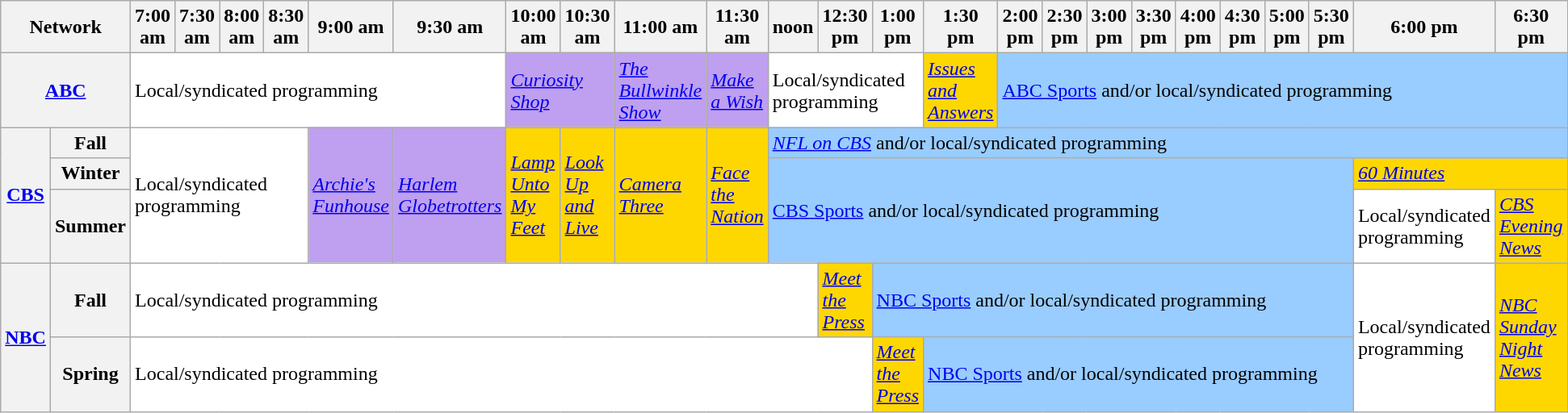<table class=wikitable>
<tr>
<th width="1.5%" bgcolor="#C0C0C0" colspan="2">Network</th>
<th width="4%" bgcolor="#C0C0C0">7:00 am</th>
<th width="4%" bgcolor="#C0C0C0">7:30 am</th>
<th width="4%" bgcolor="#C0C0C0">8:00 am</th>
<th width="4%" bgcolor="#C0C0C0">8:30 am</th>
<th width="4%" bgcolor="#C0C0C0">9:00 am</th>
<th width="4%" bgcolor="#C0C0C0">9:30 am</th>
<th width="4%" bgcolor="#C0C0C0">10:00 am</th>
<th width="4%" bgcolor="#C0C0C0">10:30 am</th>
<th width="4%" bgcolor="#C0C0C0">11:00 am</th>
<th width="4%" bgcolor="#C0C0C0">11:30 am</th>
<th width="4%" bgcolor="#C0C0C0">noon</th>
<th width="4%" bgcolor="#C0C0C0">12:30 pm</th>
<th width="4%" bgcolor="#C0C0C0">1:00 pm</th>
<th width="4%" bgcolor="#C0C0C0">1:30 pm</th>
<th width="4%" bgcolor="#C0C0C0">2:00 pm</th>
<th width="4%" bgcolor="#C0C0C0">2:30 pm</th>
<th width="4%" bgcolor="#C0C0C0">3:00 pm</th>
<th width="4%" bgcolor="#C0C0C0">3:30 pm</th>
<th width="4%" bgcolor="#C0C0C0">4:00 pm</th>
<th width="4%" bgcolor="#C0C0C0">4:30 pm</th>
<th width="4%" bgcolor="#C0C0C0">5:00 pm</th>
<th width="4%" bgcolor="#C0C0C0">5:30 pm</th>
<th width="4%" bgcolor="#C0C0C0">6:00 pm</th>
<th width="4%" bgcolor="#C0C0C0">6:30 pm</th>
</tr>
<tr>
<th bgcolor="#C0C0C0" colspan="2"><a href='#'>ABC</a></th>
<td bgcolor="white" colspan="6">Local/syndicated programming</td>
<td bgcolor="bf9fef"colspan="2"><em><a href='#'>Curiosity Shop</a></em> </td>
<td bgcolor="bf9fef"><em><a href='#'>The Bullwinkle Show</a></em> </td>
<td bgcolor="bf9fef"><em><a href='#'>Make a Wish</a></em></td>
<td bgcolor="white"colspan="3">Local/syndicated programming</td>
<td bgcolor="gold"><em><a href='#'>Issues and Answers</a></em></td>
<td bgcolor="99ccff"colspan="10"><a href='#'>ABC Sports</a> and/or local/syndicated programming</td>
</tr>
<tr>
<th bgcolor="#C0C0C0" rowspan="3"><a href='#'>CBS</a></th>
<th>Fall</th>
<td bgcolor="white" rowspan="3"colspan="4">Local/syndicated programming</td>
<td bgcolor="bf9fef"rowspan="3"><em><a href='#'>Archie's Funhouse</a></em> </td>
<td bgcolor="bf9fef"rowspan="3"><em><a href='#'>Harlem Globetrotters</a></em> </td>
<td bgcolor="gold"rowspan="3"><em><a href='#'>Lamp Unto My Feet</a></em></td>
<td bgcolor="gold"rowspan="3"><em><a href='#'>Look Up and Live</a></em></td>
<td bgcolor="gold"rowspan="3"><em><a href='#'>Camera Three</a></em></td>
<td bgcolor="gold"rowspan="3"><em><a href='#'>Face the Nation</a></em></td>
<td bgcolor="99ccff" colspan="14" rowspan="1"><em><a href='#'>NFL on CBS</a></em> and/or local/syndicated programming</td>
</tr>
<tr>
<th>Winter</th>
<td bgcolor="99ccff"colspan="12" rowspan=2><a href='#'>CBS Sports</a> and/or local/syndicated programming</td>
<td bgcolor="gold" colspan=2><em><a href='#'>60 Minutes</a></em></td>
</tr>
<tr>
<th>Summer</th>
<td bgcolor=white>Local/syndicated programming</td>
<td bgcolor=gold><em><a href='#'>CBS Evening News</a></em></td>
</tr>
<tr>
<th bgcolor="#C0C0C0" rowspan="2"><a href='#'>NBC</a></th>
<th>Fall</th>
<td bgcolor="white" rowspan="1"colspan="11">Local/syndicated programming</td>
<td bgcolor="gold"rowspan="1"><em><a href='#'>Meet the Press</a></em></td>
<td bgcolor="99ccff" rowspan="1"colspan="10"><a href='#'>NBC Sports</a> and/or local/syndicated programming</td>
<td bgcolor="white"rowspan="2">Local/syndicated programming</td>
<td bgcolor="gold"rowspan="2"><em><a href='#'>NBC Sunday Night News</a></em></td>
</tr>
<tr>
<th>Spring</th>
<td bgcolor="white"colspan="12">Local/syndicated programming</td>
<td bgcolor="gold"><em><a href='#'>Meet the Press</a></em></td>
<td bgcolor="99ccff"colspan="9"><a href='#'>NBC Sports</a> and/or local/syndicated programming</td>
</tr>
</table>
